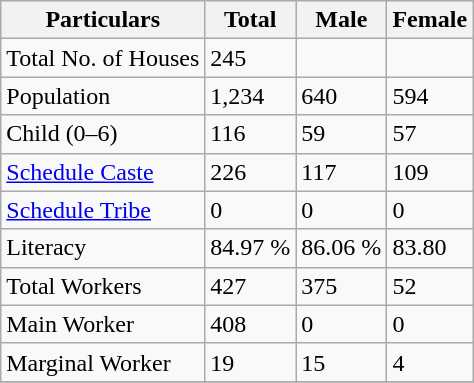<table class="wikitable sortable">
<tr>
<th>Particulars</th>
<th>Total</th>
<th>Male</th>
<th>Female</th>
</tr>
<tr>
<td>Total No. of Houses</td>
<td>245</td>
<td></td>
<td></td>
</tr>
<tr>
<td>Population</td>
<td>1,234</td>
<td>640</td>
<td>594</td>
</tr>
<tr>
<td>Child (0–6)</td>
<td>116</td>
<td>59</td>
<td>57</td>
</tr>
<tr>
<td><a href='#'>Schedule Caste</a></td>
<td>226</td>
<td>117</td>
<td>109</td>
</tr>
<tr>
<td><a href='#'>Schedule Tribe</a></td>
<td>0</td>
<td>0</td>
<td>0</td>
</tr>
<tr>
<td>Literacy</td>
<td>84.97   %</td>
<td>86.06    %</td>
<td>83.80</td>
</tr>
<tr>
<td>Total Workers</td>
<td>427</td>
<td>375</td>
<td>52</td>
</tr>
<tr>
<td>Main Worker</td>
<td>408</td>
<td>0</td>
<td>0</td>
</tr>
<tr>
<td>Marginal Worker</td>
<td>19</td>
<td>15</td>
<td>4</td>
</tr>
<tr>
</tr>
</table>
